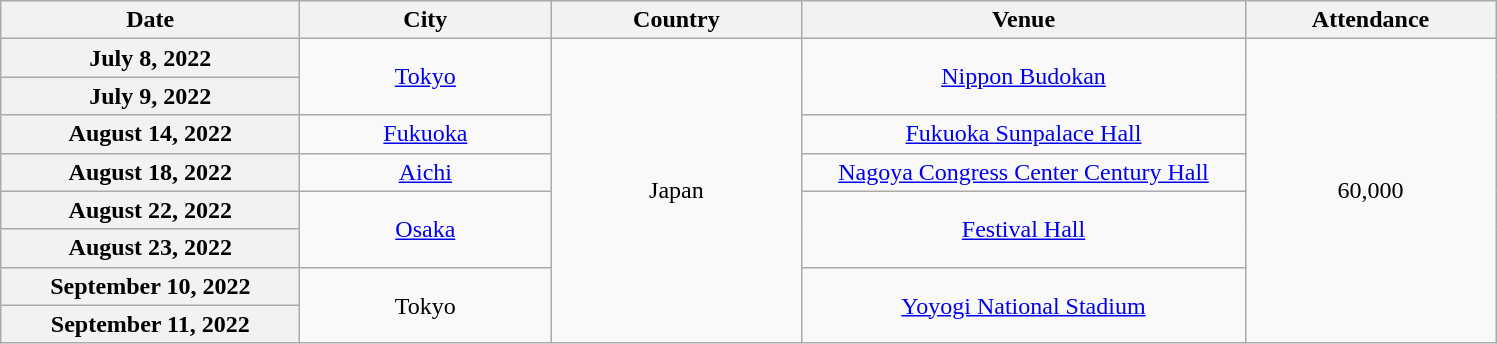<table class="wikitable plainrowheaders" style="text-align:center">
<tr>
<th scope="col" style="width:12em">Date</th>
<th scope="col" style="width:10em">City</th>
<th scope="col" style="width:10em">Country</th>
<th scope="col" style="width:18em">Venue</th>
<th scope="col" style="width:10em">Attendance</th>
</tr>
<tr>
<th scope="row" style="text-align:center">July 8, 2022</th>
<td rowspan="2"><a href='#'>Tokyo</a></td>
<td rowspan="8">Japan</td>
<td rowspan="2"><a href='#'>Nippon Budokan</a></td>
<td rowspan="8">60,000</td>
</tr>
<tr>
<th scope="row" style="text-align:center">July 9, 2022</th>
</tr>
<tr>
<th scope="row" style="text-align:center">August 14, 2022</th>
<td><a href='#'>Fukuoka</a></td>
<td><a href='#'>Fukuoka Sunpalace Hall</a></td>
</tr>
<tr>
<th scope="row" style="text-align:center">August 18, 2022</th>
<td><a href='#'>Aichi</a></td>
<td><a href='#'>Nagoya Congress Center Century Hall</a></td>
</tr>
<tr>
<th scope="row" style="text-align:center">August 22, 2022</th>
<td rowspan="2"><a href='#'>Osaka</a></td>
<td rowspan="2"><a href='#'>Festival Hall</a></td>
</tr>
<tr>
<th scope="row" style="text-align:center">August 23, 2022</th>
</tr>
<tr>
<th scope="row" style="text-align:center">September 10, 2022</th>
<td rowspan="2">Tokyo</td>
<td rowspan="2"><a href='#'>Yoyogi National Stadium</a></td>
</tr>
<tr>
<th scope="row" style="text-align:center">September 11, 2022</th>
</tr>
</table>
